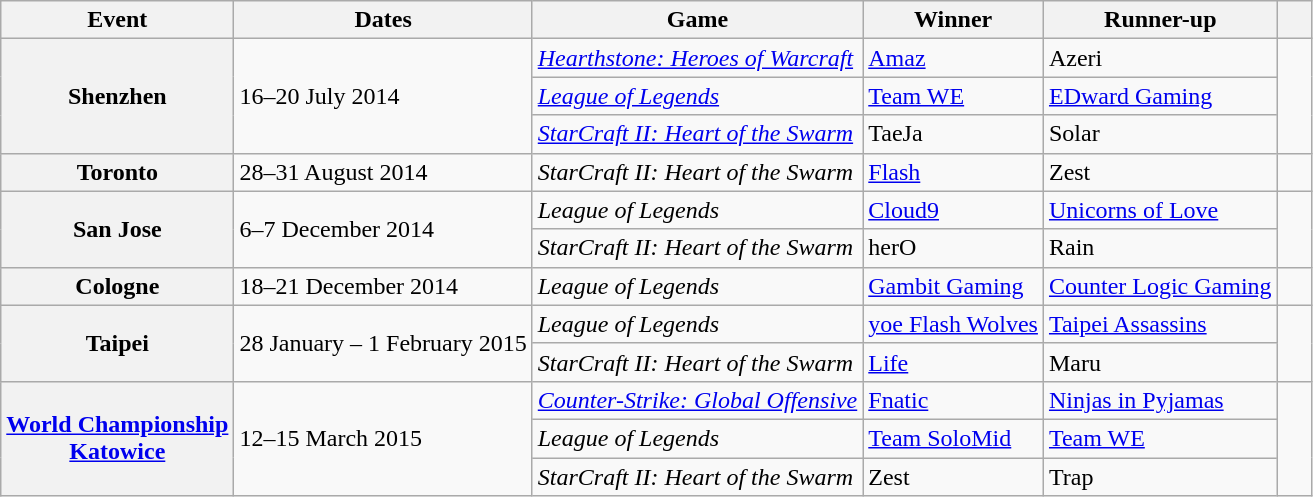<table class="wikitable">
<tr>
<th>Event</th>
<th>Dates</th>
<th>Game</th>
<th>Winner</th>
<th>Runner-up</th>
<th style="width:1em;"></th>
</tr>
<tr>
<th rowspan="3">Shenzhen</th>
<td rowspan="3">16–20 July 2014</td>
<td><em><a href='#'>Hearthstone: Heroes of Warcraft</a></em></td>
<td><a href='#'>Amaz</a></td>
<td>Azeri</td>
<td rowspan="3" style="text-align:center;"></td>
</tr>
<tr>
<td><em><a href='#'>League of Legends</a></em></td>
<td><a href='#'>Team WE</a></td>
<td><a href='#'>EDward Gaming</a></td>
</tr>
<tr>
<td><em><a href='#'>StarCraft II: Heart of the Swarm</a></em></td>
<td>TaeJa</td>
<td>Solar</td>
</tr>
<tr>
<th>Toronto</th>
<td>28–31 August 2014</td>
<td><em>StarCraft II: Heart of the Swarm</em></td>
<td><a href='#'>Flash</a></td>
<td>Zest</td>
<td style="text-align:center;"></td>
</tr>
<tr>
<th rowspan="2">San Jose</th>
<td rowspan="2">6–7 December 2014</td>
<td><em>League of Legends</em></td>
<td><a href='#'>Cloud9</a></td>
<td><a href='#'>Unicorns of Love</a></td>
<td rowspan="2" style="text-align:center;"></td>
</tr>
<tr>
<td><em>StarCraft II: Heart of the Swarm</em></td>
<td>herO</td>
<td>Rain</td>
</tr>
<tr>
<th>Cologne</th>
<td>18–21 December 2014</td>
<td><em>League of Legends</em></td>
<td><a href='#'>Gambit Gaming</a></td>
<td><a href='#'>Counter Logic Gaming</a></td>
<td style="text-align:center;"></td>
</tr>
<tr>
<th rowspan="2">Taipei</th>
<td rowspan="2">28 January – 1 February 2015</td>
<td><em>League of Legends</em></td>
<td><a href='#'>yoe Flash Wolves</a></td>
<td><a href='#'>Taipei Assassins</a></td>
<td rowspan="2" style="text-align:center;"></td>
</tr>
<tr>
<td><em>StarCraft II: Heart of the Swarm</em></td>
<td><a href='#'>Life</a></td>
<td>Maru</td>
</tr>
<tr>
<th rowspan="3"><a href='#'>World Championship <br> Katowice</a></th>
<td rowspan="3">12–15 March 2015</td>
<td><em><a href='#'>Counter-Strike: Global Offensive</a></em></td>
<td><a href='#'>Fnatic</a></td>
<td><a href='#'>Ninjas in Pyjamas</a></td>
<td rowspan="3" style="text-align:center;"></td>
</tr>
<tr>
<td><em>League of Legends</em></td>
<td><a href='#'>Team SoloMid</a></td>
<td><a href='#'>Team WE</a></td>
</tr>
<tr>
<td><em>StarCraft II: Heart of the Swarm</em></td>
<td>Zest</td>
<td>Trap</td>
</tr>
</table>
